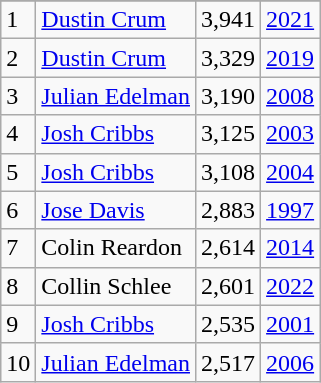<table class="wikitable" style="display:inline-table;">
<tr>
</tr>
<tr>
<td>1</td>
<td><a href='#'>Dustin Crum</a></td>
<td><abbr>3,941</abbr></td>
<td><a href='#'>2021</a></td>
</tr>
<tr>
<td>2</td>
<td><a href='#'>Dustin Crum</a></td>
<td><abbr>3,329</abbr></td>
<td><a href='#'>2019</a></td>
</tr>
<tr>
<td>3</td>
<td><a href='#'>Julian Edelman</a></td>
<td><abbr>3,190</abbr></td>
<td><a href='#'>2008</a></td>
</tr>
<tr>
<td>4</td>
<td><a href='#'>Josh Cribbs</a></td>
<td><abbr>3,125</abbr></td>
<td><a href='#'>2003</a></td>
</tr>
<tr>
<td>5</td>
<td><a href='#'>Josh Cribbs</a></td>
<td><abbr>3,108</abbr></td>
<td><a href='#'>2004</a></td>
</tr>
<tr>
<td>6</td>
<td><a href='#'>Jose Davis</a></td>
<td><abbr>2,883</abbr></td>
<td><a href='#'>1997</a></td>
</tr>
<tr>
<td>7</td>
<td>Colin Reardon</td>
<td><abbr>2,614</abbr></td>
<td><a href='#'>2014</a></td>
</tr>
<tr>
<td>8</td>
<td>Collin Schlee</td>
<td><abbr>2,601</abbr></td>
<td><a href='#'>2022</a></td>
</tr>
<tr>
<td>9</td>
<td><a href='#'>Josh Cribbs</a></td>
<td><abbr>2,535</abbr></td>
<td><a href='#'>2001</a></td>
</tr>
<tr>
<td>10</td>
<td><a href='#'>Julian Edelman</a></td>
<td><abbr>2,517</abbr></td>
<td><a href='#'>2006</a></td>
</tr>
</table>
